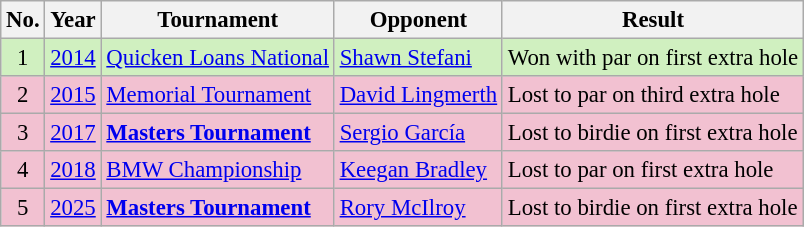<table class="wikitable" style="font-size:95%;">
<tr>
<th>No.</th>
<th>Year</th>
<th>Tournament</th>
<th>Opponent</th>
<th>Result</th>
</tr>
<tr style="background:#D0F0C0;">
<td align=center>1</td>
<td><a href='#'>2014</a></td>
<td><a href='#'>Quicken Loans National</a></td>
<td> <a href='#'>Shawn Stefani</a></td>
<td>Won with par on first extra hole</td>
</tr>
<tr style="background:#F2C1D1;">
<td align=center>2</td>
<td><a href='#'>2015</a></td>
<td><a href='#'>Memorial Tournament</a></td>
<td> <a href='#'>David Lingmerth</a></td>
<td>Lost to par on third extra hole</td>
</tr>
<tr style="background:#F2C1D1;">
<td align=center>3</td>
<td><a href='#'>2017</a></td>
<td><strong><a href='#'>Masters Tournament</a></strong></td>
<td> <a href='#'>Sergio García</a></td>
<td>Lost to birdie on first extra hole</td>
</tr>
<tr style="background:#F2C1D1;">
<td align=center>4</td>
<td><a href='#'>2018</a></td>
<td><a href='#'>BMW Championship</a></td>
<td> <a href='#'>Keegan Bradley</a></td>
<td>Lost to par on first extra hole</td>
</tr>
<tr style="background:#F2C1D1;">
<td align=center>5</td>
<td><a href='#'>2025</a></td>
<td><strong><a href='#'>Masters Tournament</a></strong></td>
<td> <a href='#'>Rory McIlroy</a></td>
<td>Lost to birdie on first extra hole</td>
</tr>
</table>
